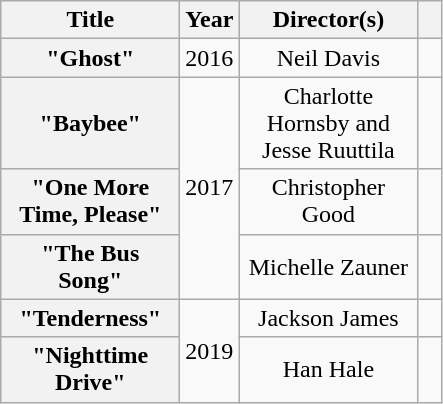<table class="wikitable plainrowheaders" style="text-align:center;">
<tr>
<th scope="col" style="width:7em;">Title</th>
<th scope="col" style="width:0.5em;">Year</th>
<th scope="col" style="width:7em;">Director(s)</th>
<th scope="col" style="width:0.5em;"></th>
</tr>
<tr>
<th scope="row">"Ghost"</th>
<td>2016</td>
<td>Neil Davis</td>
<td></td>
</tr>
<tr>
<th scope="row">"Baybee"</th>
<td rowspan="3">2017</td>
<td>Charlotte Hornsby and Jesse Ruuttila</td>
<td></td>
</tr>
<tr>
<th scope="row">"One More Time, Please"</th>
<td>Christopher Good</td>
<td></td>
</tr>
<tr>
<th scope="row">"The Bus Song"</th>
<td>Michelle Zauner</td>
<td></td>
</tr>
<tr>
<th scope="row">"Tenderness"</th>
<td rowspan="2">2019</td>
<td>Jackson James</td>
<td></td>
</tr>
<tr>
<th scope="row">"Nighttime Drive"</th>
<td>Han Hale</td>
<td></td>
</tr>
</table>
